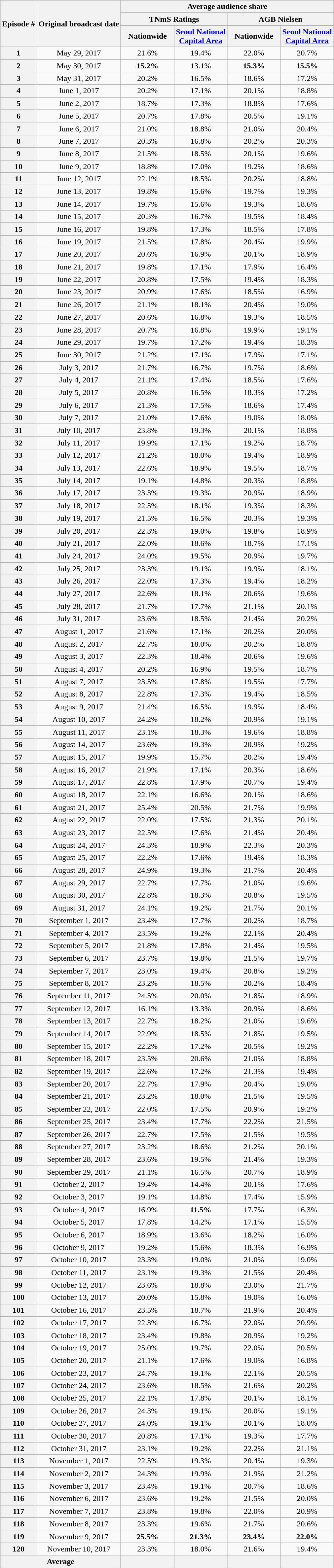<table class="wikitable" style="text-align:center">
<tr>
<th rowspan="3">Episode #</th>
<th rowspan="3">Original broadcast date</th>
<th colspan="4">Average audience share</th>
</tr>
<tr>
<th colspan="2">TNmS Ratings</th>
<th colspan="2">AGB Nielsen</th>
</tr>
<tr>
<th width=100>Nationwide</th>
<th width=100><a href='#'>Seoul National Capital Area</a></th>
<th width=100>Nationwide</th>
<th width=100><a href='#'>Seoul National Capital Area</a></th>
</tr>
<tr>
<th>1</th>
<td>May 29, 2017</td>
<td>21.6% </td>
<td>19.4% </td>
<td>22.0% </td>
<td>20.7% </td>
</tr>
<tr>
<th>2</th>
<td>May 30, 2017</td>
<td><strong><span>15.2%</span></strong> </td>
<td>13.1% </td>
<td><strong><span>15.3%</span></strong> </td>
<td><strong><span>15.5%</span></strong> </td>
</tr>
<tr>
<th>3</th>
<td>May 31, 2017</td>
<td>20.2% </td>
<td>16.5% </td>
<td>18.6% </td>
<td>17.2% </td>
</tr>
<tr>
<th>4</th>
<td>June 1, 2017</td>
<td>20.2% </td>
<td>17.1% </td>
<td>20.1% </td>
<td>18.8% </td>
</tr>
<tr>
<th>5</th>
<td>June 2, 2017</td>
<td>18.7% </td>
<td>17.3% </td>
<td>18.8% </td>
<td>17.6% </td>
</tr>
<tr>
<th>6</th>
<td>June 5, 2017</td>
<td>20.7% </td>
<td>17.8% </td>
<td>20.5% </td>
<td>19.1% </td>
</tr>
<tr>
<th>7</th>
<td>June 6, 2017</td>
<td>21.0% </td>
<td>18.8% </td>
<td>21.0% </td>
<td>20.4% </td>
</tr>
<tr>
<th>8</th>
<td>June 7, 2017</td>
<td>20.3% </td>
<td>16.8% </td>
<td>20.2% </td>
<td>20.3% </td>
</tr>
<tr>
<th>9</th>
<td>June 8, 2017</td>
<td>21.5% </td>
<td>18.5% </td>
<td>20.1% </td>
<td>19.6% </td>
</tr>
<tr>
<th>10</th>
<td>June 9, 2017</td>
<td>18.8% </td>
<td>17.0% </td>
<td>19.2% </td>
<td>18.6% </td>
</tr>
<tr>
<th>11</th>
<td>June 12, 2017</td>
<td>22.1% </td>
<td>18.5% </td>
<td>20.2% </td>
<td>18.8% </td>
</tr>
<tr>
<th>12</th>
<td>June 13, 2017</td>
<td>19.8% </td>
<td>15.6% </td>
<td>19.7% </td>
<td>19.3% </td>
</tr>
<tr>
<th>13</th>
<td>June 14, 2017</td>
<td>19.7% </td>
<td>15.6% </td>
<td>19.3% </td>
<td>18.6% </td>
</tr>
<tr>
<th>14</th>
<td>June 15, 2017</td>
<td>20.3% </td>
<td>16.7% </td>
<td>19.5% </td>
<td>18.4% </td>
</tr>
<tr>
<th>15</th>
<td>June 16, 2017</td>
<td>19.8% </td>
<td>17.3% </td>
<td>18.5% </td>
<td>17.8% </td>
</tr>
<tr>
<th>16</th>
<td>June 19, 2017</td>
<td>21.5% </td>
<td>17.8% </td>
<td>20.4% </td>
<td>19.9% </td>
</tr>
<tr>
<th>17</th>
<td>June 20, 2017</td>
<td>20.6% </td>
<td>16.9% </td>
<td>20.1% </td>
<td>18.9% </td>
</tr>
<tr>
<th>18</th>
<td>June 21, 2017</td>
<td>19.8% </td>
<td>17.1% </td>
<td>17.9% </td>
<td>16.4% </td>
</tr>
<tr>
<th>19</th>
<td>June 22, 2017</td>
<td>20.8% </td>
<td>17.5% </td>
<td>19.4% </td>
<td>18.3% </td>
</tr>
<tr>
<th>20</th>
<td>June 23, 2017</td>
<td>20.9% </td>
<td>17.6% </td>
<td>18.5% </td>
<td>16.9% </td>
</tr>
<tr>
<th>21</th>
<td>June 26, 2017</td>
<td>21.1% </td>
<td>18.1% </td>
<td>20.4% </td>
<td>19.0% </td>
</tr>
<tr>
<th>22</th>
<td>June 27, 2017</td>
<td>20.6% </td>
<td>16.8% </td>
<td>19.3% </td>
<td>18.5% </td>
</tr>
<tr>
<th>23</th>
<td>June 28, 2017</td>
<td>20.7% </td>
<td>16.8% </td>
<td>19.9% </td>
<td>19.1% </td>
</tr>
<tr>
<th>24</th>
<td>June 29, 2017</td>
<td>19.7% </td>
<td>17.2% </td>
<td>19.4% </td>
<td>18.3% </td>
</tr>
<tr>
<th>25</th>
<td>June 30, 2017</td>
<td>21.2% </td>
<td>17.1% </td>
<td>17.9% </td>
<td>17.1% </td>
</tr>
<tr>
<th>26</th>
<td>July 3, 2017</td>
<td>21.7% </td>
<td>16.7% </td>
<td>19.7% </td>
<td>18.6% </td>
</tr>
<tr>
<th>27</th>
<td>July 4, 2017</td>
<td>21.1% </td>
<td>17.4% </td>
<td>18.5% </td>
<td>17.6% </td>
</tr>
<tr>
<th>28</th>
<td>July 5, 2017</td>
<td>20.8% </td>
<td>16.5% </td>
<td>18.3% </td>
<td>17.2% </td>
</tr>
<tr>
<th>29</th>
<td>July 6, 2017</td>
<td>21.3% </td>
<td>17.5% </td>
<td>18.6% </td>
<td>17.4% </td>
</tr>
<tr>
<th>30</th>
<td>July 7, 2017</td>
<td>21.0% </td>
<td>17.6% </td>
<td>19.0% </td>
<td>18.0% </td>
</tr>
<tr>
<th>31</th>
<td>July 10, 2017</td>
<td>23.8% </td>
<td>19.3% </td>
<td>20.1% </td>
<td>18.8% </td>
</tr>
<tr>
<th>32</th>
<td>July 11, 2017</td>
<td>19.9% </td>
<td>17.1% </td>
<td>19.2% </td>
<td>18.7% </td>
</tr>
<tr>
<th>33</th>
<td>July 12, 2017</td>
<td>21.2% </td>
<td>18.0% </td>
<td>19.4% </td>
<td>18.9% </td>
</tr>
<tr>
<th>34</th>
<td>July 13, 2017</td>
<td>22.6% </td>
<td>18.9% </td>
<td>19.5% </td>
<td>18.7% </td>
</tr>
<tr>
<th>35</th>
<td>July 14, 2017</td>
<td>19.1% </td>
<td>14.8% </td>
<td>20.3% </td>
<td>18.8% </td>
</tr>
<tr>
<th>36</th>
<td>July 17, 2017</td>
<td>23.3% </td>
<td>19.3% </td>
<td>20.9% </td>
<td>18.9% </td>
</tr>
<tr>
<th>37</th>
<td>July 18, 2017</td>
<td>22.5% </td>
<td>18.1% </td>
<td>19.3% </td>
<td>18.3% </td>
</tr>
<tr>
<th>38</th>
<td>July 19, 2017</td>
<td>21.5% </td>
<td>16.5% </td>
<td>20.3% </td>
<td>19.3% </td>
</tr>
<tr>
<th>39</th>
<td>July 20, 2017</td>
<td>22.3% </td>
<td>19.0% </td>
<td>19.8% </td>
<td>18.9% </td>
</tr>
<tr>
<th>40</th>
<td>July 21, 2017</td>
<td>22.0% </td>
<td>18.6% </td>
<td>18.7% </td>
<td>17.1% </td>
</tr>
<tr>
<th>41</th>
<td>July 24, 2017</td>
<td>24.0% </td>
<td>19.5% </td>
<td>20.9% </td>
<td>19.7% </td>
</tr>
<tr>
<th>42</th>
<td>July 25, 2017</td>
<td>23.3% </td>
<td>19.1% </td>
<td>19.9% </td>
<td>18.1% </td>
</tr>
<tr>
<th>43</th>
<td>July 26, 2017</td>
<td>22.0% </td>
<td>17.3% </td>
<td>19.4% </td>
<td>18.2% </td>
</tr>
<tr>
<th>44</th>
<td>July 27, 2017</td>
<td>22.6% </td>
<td>18.1% </td>
<td>20.6% </td>
<td>19.6% </td>
</tr>
<tr>
<th>45</th>
<td>July 28, 2017</td>
<td>21.7% </td>
<td>17.7% </td>
<td>21.1% </td>
<td>20.1% </td>
</tr>
<tr>
<th>46</th>
<td>July 31, 2017</td>
<td>23.6% </td>
<td>18.5% </td>
<td>21.4% </td>
<td>20.2% </td>
</tr>
<tr>
<th>47</th>
<td>August 1, 2017</td>
<td>21.6% </td>
<td>17.1% </td>
<td>20.2% </td>
<td>20.0% </td>
</tr>
<tr>
<th>48</th>
<td>August 2, 2017</td>
<td>22.7% </td>
<td>18.0% </td>
<td>20.2% </td>
<td>18.8% </td>
</tr>
<tr>
<th>49</th>
<td>August 3, 2017</td>
<td>22.3% </td>
<td>18.4% </td>
<td>20.6% </td>
<td>19.6% </td>
</tr>
<tr>
<th>50</th>
<td>August 4, 2017</td>
<td>20.2% </td>
<td>16.9% </td>
<td>19.5% </td>
<td>18.7% </td>
</tr>
<tr>
<th>51</th>
<td>August 7, 2017</td>
<td>23.5% </td>
<td>17.8% </td>
<td>19.5% </td>
<td>17.7% </td>
</tr>
<tr>
<th>52</th>
<td>August 8, 2017</td>
<td>22.8% </td>
<td>17.3% </td>
<td>19.4% </td>
<td>18.5% </td>
</tr>
<tr>
<th>53</th>
<td>August 9, 2017</td>
<td>21.4% </td>
<td>16.5% </td>
<td>19.9% </td>
<td>18.4% </td>
</tr>
<tr>
<th>54</th>
<td>August 10, 2017</td>
<td>24.2% </td>
<td>18.2% </td>
<td>20.9% </td>
<td>19.1% </td>
</tr>
<tr>
<th>55</th>
<td>August 11, 2017</td>
<td>23.1% </td>
<td>18.3% </td>
<td>19.6% </td>
<td>18.8% </td>
</tr>
<tr>
<th>56</th>
<td>August 14, 2017</td>
<td>23.6% </td>
<td>19.3% </td>
<td>20.9% </td>
<td>19.2% </td>
</tr>
<tr>
<th>57</th>
<td>August 15, 2017</td>
<td>19.9% </td>
<td>15.7% </td>
<td>20.2% </td>
<td>19.4% </td>
</tr>
<tr>
<th>58</th>
<td>August 16, 2017</td>
<td>21.9% </td>
<td>17.1% </td>
<td>20.3% </td>
<td>18.6% </td>
</tr>
<tr>
<th>59</th>
<td>August 17, 2017</td>
<td>22.8% </td>
<td>17.9% </td>
<td>20.7% </td>
<td>19.4% </td>
</tr>
<tr>
<th>60</th>
<td>August 18, 2017</td>
<td>22.1% </td>
<td>16.6% </td>
<td>20.1% </td>
<td>18.6% </td>
</tr>
<tr>
<th>61</th>
<td>August 21, 2017</td>
<td>25.4% </td>
<td>20.5% </td>
<td>21.7% </td>
<td>19.9% </td>
</tr>
<tr>
<th>62</th>
<td>August 22, 2017</td>
<td>22.0% </td>
<td>17.5% </td>
<td>21.3% </td>
<td>20.1% </td>
</tr>
<tr>
<th>63</th>
<td>August 23, 2017</td>
<td>22.5% </td>
<td>17.6% </td>
<td>21.4% </td>
<td>20.4% </td>
</tr>
<tr>
<th>64</th>
<td>August 24, 2017</td>
<td>24.3% </td>
<td>18.9% </td>
<td>22.3% </td>
<td>20.3% </td>
</tr>
<tr>
<th>65</th>
<td>August 25, 2017</td>
<td>22.2% </td>
<td>17.6% </td>
<td>19.4% </td>
<td>18.3% </td>
</tr>
<tr>
<th>66</th>
<td>August 28, 2017</td>
<td>24.9% </td>
<td>19.3% </td>
<td>21.7% </td>
<td>20.4% </td>
</tr>
<tr>
<th>67</th>
<td>August 29, 2017</td>
<td>22.7% </td>
<td>17.7% </td>
<td>21.0% </td>
<td>19.6% </td>
</tr>
<tr>
<th>68</th>
<td>August 30, 2017</td>
<td>22.8% </td>
<td>18.3% </td>
<td>20.8% </td>
<td>19.5% </td>
</tr>
<tr>
<th>69</th>
<td>August 31, 2017</td>
<td>24.1% </td>
<td>19.2% </td>
<td>21.7% </td>
<td>20.1% </td>
</tr>
<tr>
<th>70</th>
<td>September 1, 2017</td>
<td>23.4% </td>
<td>17.7% </td>
<td>20.2% </td>
<td>18.7% </td>
</tr>
<tr>
<th>71</th>
<td>September 4, 2017</td>
<td>23.5% </td>
<td>19.2% </td>
<td>22.1% </td>
<td>20.4% </td>
</tr>
<tr>
<th>72</th>
<td>September 5, 2017</td>
<td>21.8% </td>
<td>17.8% </td>
<td>21.4% </td>
<td>19.5% </td>
</tr>
<tr>
<th>73</th>
<td>September 6, 2017</td>
<td>23.7% </td>
<td>19.8% </td>
<td>21.5% </td>
<td>19.7% </td>
</tr>
<tr>
<th>74</th>
<td>September 7, 2017</td>
<td>23.0% </td>
<td>19.4% </td>
<td>20.8% </td>
<td>19.2% </td>
</tr>
<tr>
<th>75</th>
<td>September 8, 2017</td>
<td>23.2% </td>
<td>18.5% </td>
<td>20.2% </td>
<td>18.4% </td>
</tr>
<tr>
<th>76</th>
<td>September 11, 2017</td>
<td>24.5% </td>
<td>20.0% </td>
<td>21.8% </td>
<td>18.9% </td>
</tr>
<tr>
<th>77</th>
<td>September 12, 2017</td>
<td>16.1% </td>
<td>13.3% </td>
<td>20.9% </td>
<td>18.6% </td>
</tr>
<tr>
<th>78</th>
<td>September 13, 2017</td>
<td>22.7% </td>
<td>18.2% </td>
<td>21.0% </td>
<td>19.6% </td>
</tr>
<tr>
<th>79</th>
<td>September 14, 2017</td>
<td>22.9% </td>
<td>18.5% </td>
<td>21.8% </td>
<td>19.5% </td>
</tr>
<tr>
<th>80</th>
<td>September 15, 2017</td>
<td>22.2% </td>
<td>17.2% </td>
<td>20.5% </td>
<td>19.2% </td>
</tr>
<tr>
<th>81</th>
<td>September 18, 2017</td>
<td>23.5% </td>
<td>20.6% </td>
<td>21.0% </td>
<td>18.8% </td>
</tr>
<tr>
<th>82</th>
<td>September 19, 2017</td>
<td>22.6% </td>
<td>17.2% </td>
<td>21.3% </td>
<td>19.4% </td>
</tr>
<tr>
<th>83</th>
<td>September 20, 2017</td>
<td>22.7% </td>
<td>17.9% </td>
<td>20.4% </td>
<td>19.0% </td>
</tr>
<tr>
<th>84</th>
<td>September 21, 2017</td>
<td>23.2% </td>
<td>18.0% </td>
<td>21.5% </td>
<td>19.5% </td>
</tr>
<tr>
<th>85</th>
<td>September 22, 2017</td>
<td>22.0% </td>
<td>17.5% </td>
<td>20.9% </td>
<td>19.2% </td>
</tr>
<tr>
<th>86</th>
<td>September 25, 2017</td>
<td>23.4% </td>
<td>17.7% </td>
<td>22.2% </td>
<td>21.5% </td>
</tr>
<tr>
<th>87</th>
<td>September 26, 2017</td>
<td>22.7% </td>
<td>17.5% </td>
<td>21.5% </td>
<td>19.5% </td>
</tr>
<tr>
<th>88</th>
<td>September 27, 2017</td>
<td>23.2% </td>
<td>18.6% </td>
<td>21.2% </td>
<td>20.1% </td>
</tr>
<tr>
<th>89</th>
<td>September 28, 2017</td>
<td>23.6% </td>
<td>19.5% </td>
<td>21.4% </td>
<td>19.3% </td>
</tr>
<tr>
<th>90</th>
<td>September 29, 2017</td>
<td>21.1% </td>
<td>16.5% </td>
<td>20.7% </td>
<td>18.9% </td>
</tr>
<tr>
<th>91</th>
<td>October 2, 2017</td>
<td>19.4% </td>
<td>14.4% </td>
<td>20.1% </td>
<td>17.6% </td>
</tr>
<tr>
<th>92</th>
<td>October 3, 2017</td>
<td>19.1% </td>
<td>14.8% </td>
<td>17.4% </td>
<td>15.9% </td>
</tr>
<tr>
<th>93</th>
<td>October 4, 2017</td>
<td>16.9% </td>
<td><strong><span>11.5%</span></strong> </td>
<td>17.7% </td>
<td>16.3% </td>
</tr>
<tr>
<th>94</th>
<td>October 5, 2017</td>
<td>17.8% </td>
<td>14.2% </td>
<td>17.1% </td>
<td>15.5% </td>
</tr>
<tr>
<th>95</th>
<td>October 6, 2017</td>
<td>18.9% </td>
<td>13.6% </td>
<td>18.2% </td>
<td>16.0% </td>
</tr>
<tr>
<th>96</th>
<td>October 9, 2017</td>
<td>19.2% </td>
<td>15.6% </td>
<td>18.3% </td>
<td>16.9% </td>
</tr>
<tr>
<th>97</th>
<td>October 10, 2017</td>
<td>23.3% </td>
<td>19.0% </td>
<td>21.0% </td>
<td>19.0% </td>
</tr>
<tr>
<th>98</th>
<td>October 11, 2017</td>
<td>23.1% </td>
<td>19.3% </td>
<td>21.5% </td>
<td>20.4% </td>
</tr>
<tr>
<th>99</th>
<td>October 12, 2017</td>
<td>23.6% </td>
<td>18.8% </td>
<td>23.0% </td>
<td>21.7% </td>
</tr>
<tr>
<th>100</th>
<td>October 13, 2017</td>
<td>20.0% </td>
<td>15.8% </td>
<td>19.0% </td>
<td>16.0% </td>
</tr>
<tr>
<th>101</th>
<td>October 16, 2017</td>
<td>23.5% </td>
<td>18.7% </td>
<td>21.9% </td>
<td>20.4% </td>
</tr>
<tr>
<th>102</th>
<td>October 17, 2017</td>
<td>22.3% </td>
<td>16.7% </td>
<td>22.0% </td>
<td>20.9% </td>
</tr>
<tr>
<th>103</th>
<td>October 18, 2017</td>
<td>23.4% </td>
<td>19.8% </td>
<td>20.9% </td>
<td>19.2% </td>
</tr>
<tr>
<th>104</th>
<td>October 19, 2017</td>
<td>25.0% </td>
<td>19.7% </td>
<td>22.0% </td>
<td>20.5% </td>
</tr>
<tr>
<th>105</th>
<td>October 20, 2017</td>
<td>21.1% </td>
<td>17.6% </td>
<td>19.0% </td>
<td>16.8% </td>
</tr>
<tr>
<th>106</th>
<td>October 23, 2017</td>
<td>24.7% </td>
<td>19.1% </td>
<td>22.1% </td>
<td>20.5% </td>
</tr>
<tr>
<th>107</th>
<td>October 24, 2017</td>
<td>23.6% </td>
<td>18.5% </td>
<td>21.6% </td>
<td>20.2% </td>
</tr>
<tr>
<th>108</th>
<td>October 25, 2017</td>
<td>22.1% </td>
<td>17.8% </td>
<td>20.1% </td>
<td>18.1% </td>
</tr>
<tr>
<th>109</th>
<td>October 26, 2017</td>
<td>24.3% </td>
<td>19.1% </td>
<td>20.0% </td>
<td>19.1% </td>
</tr>
<tr>
<th>110</th>
<td>October 27, 2017</td>
<td>24.0% </td>
<td>19.1% </td>
<td>20.1% </td>
<td>18.0% </td>
</tr>
<tr>
<th>111</th>
<td>October 30, 2017</td>
<td>20.8% </td>
<td>17.1% </td>
<td>19.3% </td>
<td>17.7% </td>
</tr>
<tr>
<th>112</th>
<td>October 31, 2017</td>
<td>23.1% </td>
<td>19.2% </td>
<td>22.2% </td>
<td>21.1% </td>
</tr>
<tr>
<th>113</th>
<td>November 1, 2017</td>
<td>22.5% </td>
<td>19.3% </td>
<td>20.4% </td>
<td>19.3% </td>
</tr>
<tr>
<th>114</th>
<td>November 2, 2017</td>
<td>24.3% </td>
<td>19.9% </td>
<td>21.9% </td>
<td>21.2% </td>
</tr>
<tr>
<th>115</th>
<td>November 3, 2017</td>
<td>23.4% </td>
<td>19.1% </td>
<td>20.7% </td>
<td>18.6% </td>
</tr>
<tr>
<th>116</th>
<td>November 6, 2017</td>
<td>23.6% </td>
<td>19.2% </td>
<td>21.5% </td>
<td>20.0% </td>
</tr>
<tr>
<th>117</th>
<td>November 7, 2017</td>
<td>23.8% </td>
<td>19.8% </td>
<td>22.0% </td>
<td>20.9% </td>
</tr>
<tr>
<th>118</th>
<td>November 8, 2017</td>
<td>23.3% </td>
<td>19.6% </td>
<td>21.7% </td>
<td>20.6% </td>
</tr>
<tr>
<th>119</th>
<td>November 9, 2017</td>
<td><strong><span> 25.5%</span></strong> </td>
<td><strong><span> 21.3%</span></strong> </td>
<td><strong><span> 23.4%</span></strong> </td>
<td><strong><span> 22.0%</span></strong> </td>
</tr>
<tr>
<th>120</th>
<td>November 10, 2017</td>
<td>23.3% </td>
<td>18.0% </td>
<td>21.6% </td>
<td>19.4% </td>
</tr>
<tr>
<th colspan="2">Average</th>
<th></th>
<th></th>
<th></th>
<th></th>
</tr>
</table>
